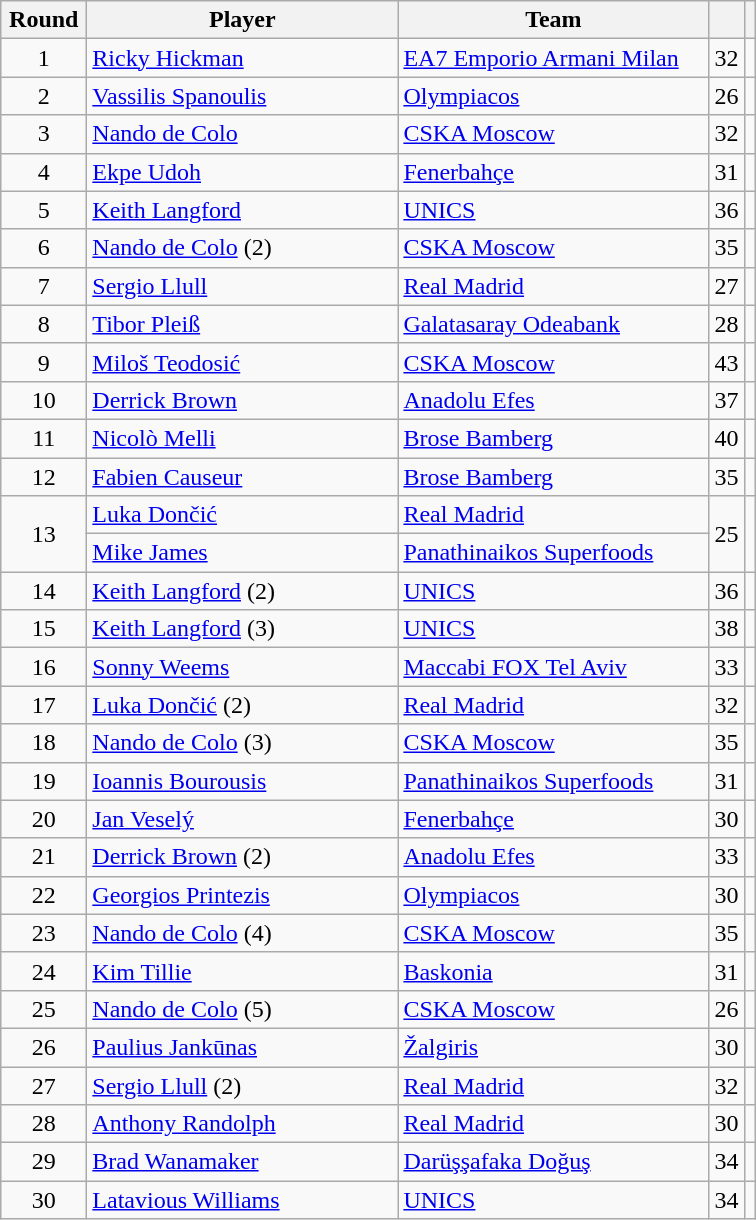<table class="wikitable sortable" style="text-align: center;">
<tr>
<th style="width:50px;">Round</th>
<th style="width:200px;">Player</th>
<th style="width:200px;">Team</th>
<th></th>
<th></th>
</tr>
<tr>
<td>1</td>
<td align="left"> <a href='#'>Ricky Hickman</a></td>
<td align="left"> <a href='#'>EA7 Emporio Armani Milan</a></td>
<td>32</td>
<td></td>
</tr>
<tr>
<td>2</td>
<td align="left"> <a href='#'>Vassilis Spanoulis</a></td>
<td align="left"> <a href='#'>Olympiacos</a></td>
<td>26</td>
<td></td>
</tr>
<tr>
<td>3</td>
<td align="left"> <a href='#'>Nando de Colo</a></td>
<td align="left"> <a href='#'>CSKA Moscow</a></td>
<td>32</td>
<td></td>
</tr>
<tr>
<td>4</td>
<td align="left"> <a href='#'>Ekpe Udoh</a></td>
<td align="left"> <a href='#'>Fenerbahçe</a></td>
<td>31</td>
<td></td>
</tr>
<tr>
<td>5</td>
<td align="left"> <a href='#'>Keith Langford</a></td>
<td align="left"> <a href='#'>UNICS</a></td>
<td>36</td>
<td></td>
</tr>
<tr>
<td>6</td>
<td align="left"> <a href='#'>Nando de Colo</a> (2)</td>
<td align="left"> <a href='#'>CSKA Moscow</a></td>
<td>35</td>
<td></td>
</tr>
<tr>
<td>7</td>
<td align="left"> <a href='#'>Sergio Llull</a></td>
<td align="left"> <a href='#'>Real Madrid</a></td>
<td>27</td>
<td></td>
</tr>
<tr>
<td>8</td>
<td align="left"> <a href='#'>Tibor Pleiß</a></td>
<td align="left"> <a href='#'>Galatasaray Odeabank</a></td>
<td>28</td>
<td></td>
</tr>
<tr>
<td>9</td>
<td align="left"> <a href='#'>Miloš Teodosić</a></td>
<td align="left"> <a href='#'>CSKA Moscow</a></td>
<td>43</td>
<td></td>
</tr>
<tr>
<td>10</td>
<td align="left"> <a href='#'>Derrick Brown</a></td>
<td align="left"> <a href='#'>Anadolu Efes</a></td>
<td>37</td>
<td></td>
</tr>
<tr>
<td>11</td>
<td align="left"> <a href='#'>Nicolò Melli</a></td>
<td align="left"> <a href='#'>Brose Bamberg</a></td>
<td>40</td>
<td></td>
</tr>
<tr>
<td>12</td>
<td align="left"> <a href='#'>Fabien Causeur</a></td>
<td align="left"> <a href='#'>Brose Bamberg</a></td>
<td>35</td>
<td></td>
</tr>
<tr>
<td rowspan="2">13</td>
<td align="left"> <a href='#'>Luka Dončić</a></td>
<td align="left"> <a href='#'>Real Madrid</a></td>
<td rowspan="2">25</td>
<td rowspan="2"></td>
</tr>
<tr>
<td align="left"> <a href='#'>Mike James</a></td>
<td align="left"> <a href='#'>Panathinaikos Superfoods</a></td>
</tr>
<tr>
<td>14</td>
<td align="left"> <a href='#'>Keith Langford</a> (2)</td>
<td align="left"> <a href='#'>UNICS</a></td>
<td>36</td>
<td></td>
</tr>
<tr>
<td>15</td>
<td align="left"> <a href='#'>Keith Langford</a> (3)</td>
<td align="left"> <a href='#'>UNICS</a></td>
<td>38</td>
<td></td>
</tr>
<tr>
<td>16</td>
<td align="left"> <a href='#'>Sonny Weems</a></td>
<td align="left"> <a href='#'>Maccabi FOX Tel Aviv</a></td>
<td>33</td>
<td></td>
</tr>
<tr>
<td>17</td>
<td align="left"> <a href='#'>Luka Dončić</a> (2)</td>
<td align="left"> <a href='#'>Real Madrid</a></td>
<td>32</td>
<td></td>
</tr>
<tr>
<td>18</td>
<td align="left"> <a href='#'>Nando de Colo</a> (3)</td>
<td align="left"> <a href='#'>CSKA Moscow</a></td>
<td>35</td>
<td></td>
</tr>
<tr>
<td>19</td>
<td align="left"> <a href='#'>Ioannis Bourousis</a></td>
<td align="left"> <a href='#'>Panathinaikos Superfoods</a></td>
<td>31</td>
<td></td>
</tr>
<tr>
<td>20</td>
<td align="left"> <a href='#'>Jan Veselý</a></td>
<td align="left"> <a href='#'>Fenerbahçe</a></td>
<td>30</td>
<td></td>
</tr>
<tr>
<td>21</td>
<td align="left"> <a href='#'>Derrick Brown</a> (2)</td>
<td align="left"> <a href='#'>Anadolu Efes</a></td>
<td>33</td>
<td></td>
</tr>
<tr>
<td>22</td>
<td align="left"> <a href='#'>Georgios Printezis</a></td>
<td align="left"> <a href='#'>Olympiacos</a></td>
<td>30</td>
<td></td>
</tr>
<tr>
<td>23</td>
<td align="left"> <a href='#'>Nando de Colo</a> (4)</td>
<td align="left"> <a href='#'>CSKA Moscow</a></td>
<td>35</td>
<td></td>
</tr>
<tr>
<td>24</td>
<td align="left"> <a href='#'>Kim Tillie</a></td>
<td align="left"> <a href='#'>Baskonia</a></td>
<td>31</td>
<td></td>
</tr>
<tr>
<td>25</td>
<td align="left"> <a href='#'>Nando de Colo</a> (5)</td>
<td align="left"> <a href='#'>CSKA Moscow</a></td>
<td>26</td>
<td></td>
</tr>
<tr>
<td>26</td>
<td align="left"> <a href='#'>Paulius Jankūnas</a></td>
<td align="left"> <a href='#'>Žalgiris</a></td>
<td>30</td>
<td></td>
</tr>
<tr>
<td>27</td>
<td align="left"> <a href='#'>Sergio Llull</a> (2)</td>
<td align="left"> <a href='#'>Real Madrid</a></td>
<td>32</td>
<td></td>
</tr>
<tr>
<td>28</td>
<td align="left"> <a href='#'>Anthony Randolph</a></td>
<td align="left"> <a href='#'>Real Madrid</a></td>
<td>30</td>
<td></td>
</tr>
<tr>
<td>29</td>
<td align="left"> <a href='#'>Brad Wanamaker</a></td>
<td align="left"> <a href='#'>Darüşşafaka Doğuş</a></td>
<td>34</td>
<td></td>
</tr>
<tr>
<td>30</td>
<td align="left"> <a href='#'>Latavious Williams</a></td>
<td align="left"> <a href='#'>UNICS</a></td>
<td>34</td>
<td></td>
</tr>
</table>
